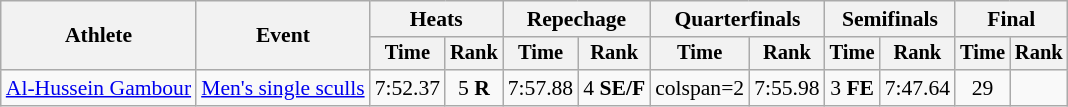<table class="wikitable" style="font-size:90%">
<tr>
<th rowspan="2">Athlete</th>
<th rowspan="2">Event</th>
<th colspan="2">Heats</th>
<th colspan="2">Repechage</th>
<th colspan="2">Quarterfinals</th>
<th colspan="2">Semifinals</th>
<th colspan="2">Final</th>
</tr>
<tr style="font-size:95%">
<th>Time</th>
<th>Rank</th>
<th>Time</th>
<th>Rank</th>
<th>Time</th>
<th>Rank</th>
<th>Time</th>
<th>Rank</th>
<th>Time</th>
<th>Rank</th>
</tr>
<tr align=center>
<td align=left><a href='#'>Al-Hussein Gambour</a></td>
<td align=left><a href='#'>Men's single sculls</a></td>
<td>7:52.37</td>
<td>5 <strong>R</strong></td>
<td>7:57.88</td>
<td>4 <strong>SE/F</strong></td>
<td>colspan=2 </td>
<td>7:55.98</td>
<td>3 <strong>FE</strong></td>
<td>7:47.64</td>
<td>29</td>
</tr>
</table>
